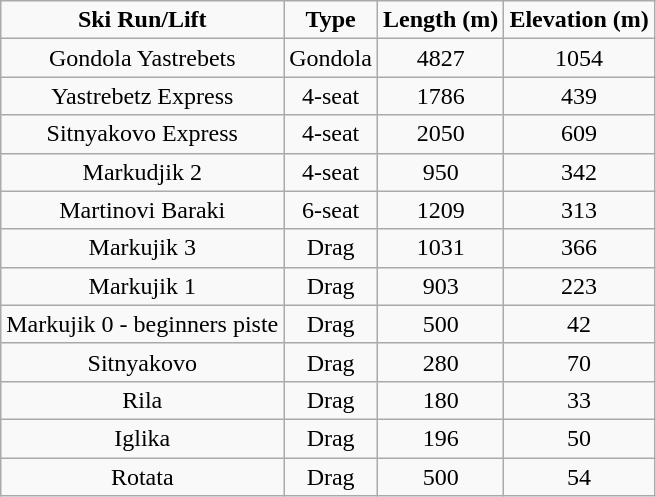<table class="wikitable" style="text-align: center">
<tr>
<td><strong>Ski Run/Lift</strong></td>
<td><strong>Type</strong></td>
<td><strong>Length (m)</strong></td>
<td><strong>Elevation (m)</strong></td>
</tr>
<tr>
<td>Gondola Yastrebets</td>
<td>Gondola</td>
<td>4827</td>
<td>1054</td>
</tr>
<tr>
<td>Yastrebetz Express</td>
<td>4-seat</td>
<td>1786</td>
<td>439</td>
</tr>
<tr>
<td>Sitnyakovo Express</td>
<td>4-seat</td>
<td>2050</td>
<td>609</td>
</tr>
<tr>
<td>Markudjik 2</td>
<td>4-seat</td>
<td>950</td>
<td>342</td>
</tr>
<tr>
<td>Martinovi Baraki</td>
<td>6-seat</td>
<td>1209</td>
<td>313</td>
</tr>
<tr>
<td>Markujik 3</td>
<td>Drag</td>
<td>1031</td>
<td>366</td>
</tr>
<tr>
<td>Markujik 1</td>
<td>Drag</td>
<td>903</td>
<td>223</td>
</tr>
<tr>
<td>Markujik 0 - beginners piste</td>
<td>Drag</td>
<td>500</td>
<td>42</td>
</tr>
<tr>
<td>Sitnyakovo</td>
<td>Drag</td>
<td>280</td>
<td>70</td>
</tr>
<tr>
<td>Rila</td>
<td>Drag</td>
<td>180</td>
<td>33</td>
</tr>
<tr>
<td>Iglika</td>
<td>Drag</td>
<td>196</td>
<td>50</td>
</tr>
<tr>
<td>Rotata</td>
<td>Drag</td>
<td>500</td>
<td>54</td>
</tr>
</table>
